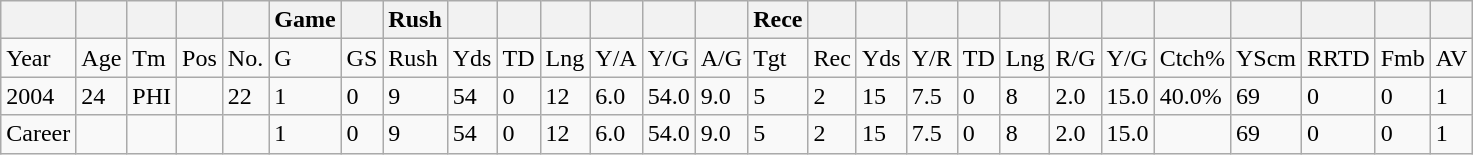<table class="wikitable sortable">
<tr>
<th></th>
<th></th>
<th></th>
<th></th>
<th></th>
<th>Game</th>
<th></th>
<th>Rush</th>
<th></th>
<th></th>
<th></th>
<th></th>
<th></th>
<th></th>
<th>Rece</th>
<th></th>
<th></th>
<th></th>
<th></th>
<th></th>
<th></th>
<th></th>
<th></th>
<th></th>
<th></th>
<th></th>
<th></th>
</tr>
<tr>
<td>Year</td>
<td>Age</td>
<td>Tm</td>
<td>Pos</td>
<td>No.</td>
<td>G</td>
<td>GS</td>
<td>Rush</td>
<td>Yds</td>
<td>TD</td>
<td>Lng</td>
<td>Y/A</td>
<td>Y/G</td>
<td>A/G</td>
<td>Tgt</td>
<td>Rec</td>
<td>Yds</td>
<td>Y/R</td>
<td>TD</td>
<td>Lng</td>
<td>R/G</td>
<td>Y/G</td>
<td>Ctch%</td>
<td>YScm</td>
<td>RRTD</td>
<td>Fmb</td>
<td>AV</td>
</tr>
<tr>
<td>2004</td>
<td>24</td>
<td>PHI</td>
<td></td>
<td>22</td>
<td>1</td>
<td>0</td>
<td>9</td>
<td>54</td>
<td>0</td>
<td>12</td>
<td>6.0</td>
<td>54.0</td>
<td>9.0</td>
<td>5</td>
<td>2</td>
<td>15</td>
<td>7.5</td>
<td>0</td>
<td>8</td>
<td>2.0</td>
<td>15.0</td>
<td>40.0%</td>
<td>69</td>
<td>0</td>
<td>0</td>
<td>1</td>
</tr>
<tr>
<td>Career</td>
<td></td>
<td></td>
<td></td>
<td></td>
<td>1</td>
<td>0</td>
<td>9</td>
<td>54</td>
<td>0</td>
<td>12</td>
<td>6.0</td>
<td>54.0</td>
<td>9.0</td>
<td>5</td>
<td>2</td>
<td>15</td>
<td>7.5</td>
<td>0</td>
<td>8</td>
<td>2.0</td>
<td>15.0</td>
<td></td>
<td>69</td>
<td>0</td>
<td>0</td>
<td>1</td>
</tr>
</table>
